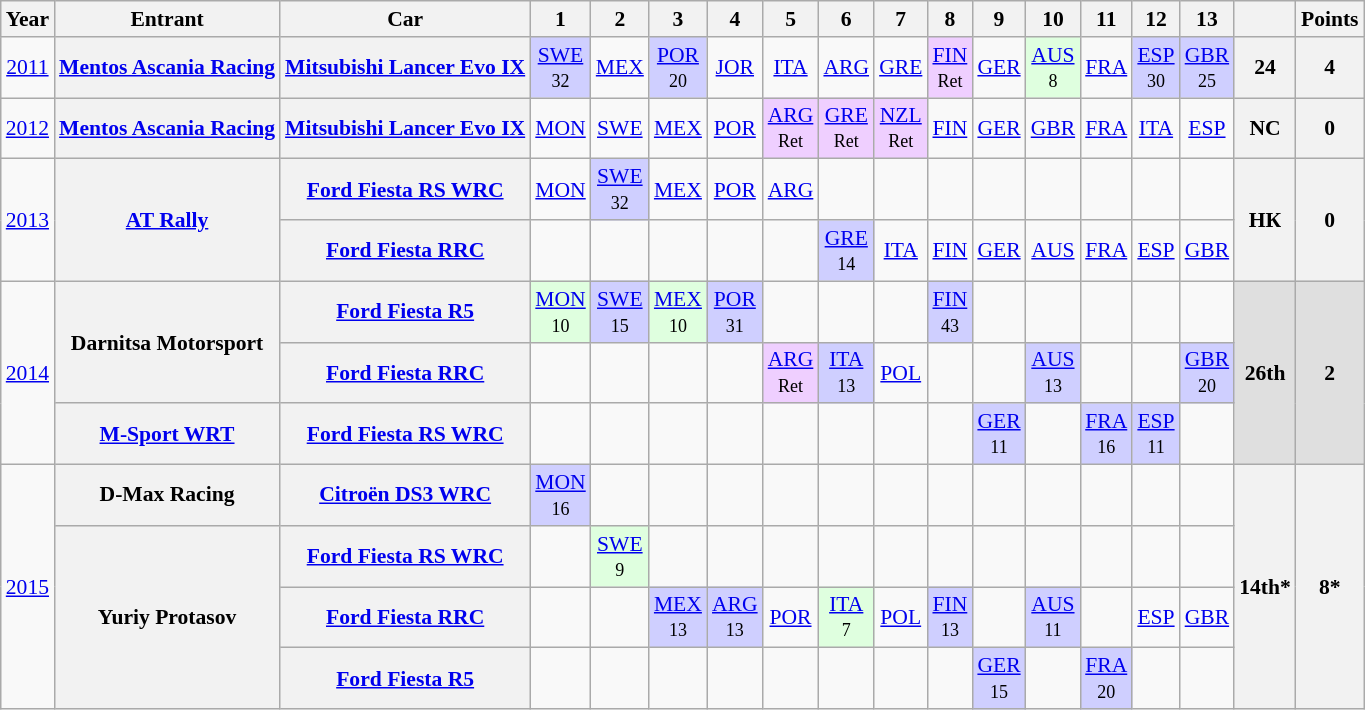<table class="wikitable" border="1" style="text-align:center; font-size:90%;">
<tr>
<th>Year</th>
<th>Entrant</th>
<th>Car</th>
<th>1</th>
<th>2</th>
<th>3</th>
<th>4</th>
<th>5</th>
<th>6</th>
<th>7</th>
<th>8</th>
<th>9</th>
<th>10</th>
<th>11</th>
<th>12</th>
<th>13</th>
<th></th>
<th>Points</th>
</tr>
<tr>
<td><a href='#'>2011</a></td>
<th><a href='#'>Mentos Ascania Racing</a></th>
<th><a href='#'>Mitsubishi Lancer Evo IX</a></th>
<td style="background:#CFCFFF;"><a href='#'>SWE</a><br><small>32</small></td>
<td><a href='#'>MEX</a></td>
<td style="background:#CFCFFF;"><a href='#'>POR</a><br><small>20</small></td>
<td><a href='#'>JOR</a></td>
<td><a href='#'>ITA</a></td>
<td><a href='#'>ARG</a></td>
<td><a href='#'>GRE</a></td>
<td style="background:#EFCFFF;"><a href='#'>FIN</a><br><small>Ret</small></td>
<td><a href='#'>GER</a></td>
<td style="background:#DFFFDF;"><a href='#'>AUS</a><br><small>8</small></td>
<td><a href='#'>FRA</a></td>
<td style="background:#CFCFFF;"><a href='#'>ESP</a><br><small>30</small></td>
<td style="background:#CFCFFF;"><a href='#'>GBR</a><br><small>25</small></td>
<th>24</th>
<th>4</th>
</tr>
<tr>
<td><a href='#'>2012</a></td>
<th><a href='#'>Mentos Ascania Racing</a></th>
<th><a href='#'>Mitsubishi Lancer Evo IX</a></th>
<td><a href='#'>MON</a></td>
<td><a href='#'>SWE</a></td>
<td><a href='#'>MEX</a></td>
<td><a href='#'>POR</a></td>
<td style="background:#EFCFFF;"><a href='#'>ARG</a><br><small>Ret</small></td>
<td style="background:#EFCFFF;"><a href='#'>GRE</a><br><small>Ret</small></td>
<td style="background:#EFCFFF;"><a href='#'>NZL</a><br><small>Ret</small></td>
<td><a href='#'>FIN</a></td>
<td><a href='#'>GER</a></td>
<td><a href='#'>GBR</a></td>
<td><a href='#'>FRA</a></td>
<td><a href='#'>ITA</a></td>
<td><a href='#'>ESP</a></td>
<th>NC</th>
<th>0</th>
</tr>
<tr>
<td rowspan=2><a href='#'>2013</a></td>
<th rowspan=2><a href='#'>AT Rally</a></th>
<th><a href='#'>Ford Fiesta RS WRC</a></th>
<td><a href='#'>MON</a></td>
<td style="background:#CFCFFF;"><a href='#'>SWE</a><br><small>32</small></td>
<td><a href='#'>MEX</a></td>
<td><a href='#'>POR</a></td>
<td><a href='#'>ARG</a></td>
<td></td>
<td></td>
<td></td>
<td></td>
<td></td>
<td></td>
<td></td>
<td></td>
<th rowspan=2>НК</th>
<th rowspan=2>0</th>
</tr>
<tr>
<th><a href='#'>Ford Fiesta RRC</a></th>
<td></td>
<td></td>
<td></td>
<td></td>
<td></td>
<td style="background:#CFCFFF;"><a href='#'>GRE</a><br><small>14</small></td>
<td><a href='#'>ITA</a></td>
<td><a href='#'>FIN</a></td>
<td><a href='#'>GER</a></td>
<td><a href='#'>AUS</a></td>
<td><a href='#'>FRA</a></td>
<td><a href='#'>ESP</a></td>
<td><a href='#'>GBR</a></td>
</tr>
<tr>
<td rowspan=3><a href='#'>2014</a></td>
<th rowspan=2>Darnitsa Motorsport</th>
<th><a href='#'>Ford Fiesta R5</a></th>
<td style="background:#DFFFDF;"><a href='#'>MON</a><br><small>10</small></td>
<td style="background:#CFCFFF;"><a href='#'>SWE</a><br><small>15</small></td>
<td style="background:#DFFFDF;"><a href='#'>MEX</a><br><small>10</small></td>
<td style="background:#CFCFFF;"><a href='#'>POR</a><br><small>31</small></td>
<td></td>
<td></td>
<td></td>
<td style="background:#CFCFFF;"><a href='#'>FIN</a><br><small>43</small></td>
<td></td>
<td></td>
<td></td>
<td></td>
<td></td>
<td rowspan=3 style="background:#DFDFDF;"><strong>26th</strong></td>
<td rowspan=3 style="background:#DFDFDF;"><strong>2</strong></td>
</tr>
<tr>
<th><a href='#'>Ford Fiesta RRC</a></th>
<td></td>
<td></td>
<td></td>
<td></td>
<td style="background:#EFCFFF;"><a href='#'>ARG</a><br><small>Ret</small></td>
<td style="background:#CFCFFF;"><a href='#'>ITA</a><br><small>13</small></td>
<td><a href='#'>POL</a></td>
<td></td>
<td></td>
<td style="background:#CFCFFF;"><a href='#'>AUS</a><br><small>13</small></td>
<td></td>
<td></td>
<td style="background:#CFCFFF;"><a href='#'>GBR</a><br><small>20</small></td>
</tr>
<tr>
<th><a href='#'>M-Sport WRT</a></th>
<th><a href='#'>Ford Fiesta RS WRC</a></th>
<td></td>
<td></td>
<td></td>
<td></td>
<td></td>
<td></td>
<td></td>
<td></td>
<td style="background:#CFCFFF;"><a href='#'>GER</a><br><small>11</small></td>
<td></td>
<td style="background:#CFCFFF;"><a href='#'>FRA</a><br><small>16</small></td>
<td style="background:#CFCFFF;"><a href='#'>ESP</a><br><small>11</small></td>
<td></td>
</tr>
<tr>
<td rowspan=4><a href='#'>2015</a></td>
<th>D-Max Racing</th>
<th><a href='#'>Citroën DS3 WRC</a></th>
<td style="background:#CFCFFF;"><a href='#'>MON</a><br><small>16</small></td>
<td></td>
<td></td>
<td></td>
<td></td>
<td></td>
<td></td>
<td></td>
<td></td>
<td></td>
<td></td>
<td></td>
<td></td>
<th rowspan=4>14th*</th>
<th rowspan=4>8*</th>
</tr>
<tr>
<th rowspan=3>Yuriy Protasov</th>
<th><a href='#'>Ford Fiesta RS WRC</a></th>
<td></td>
<td bgcolor="#DFFFDF"><a href='#'>SWE</a><br><small>9</small></td>
<td></td>
<td></td>
<td></td>
<td></td>
<td></td>
<td></td>
<td></td>
<td></td>
<td></td>
<td></td>
</tr>
<tr>
<th><a href='#'>Ford Fiesta RRC</a></th>
<td></td>
<td></td>
<td bgcolor="#CFCFFF"><a href='#'>MEX</a><br><small>13</small></td>
<td bgcolor="#CFCFFF"><a href='#'>ARG</a><br><small>13</small></td>
<td><a href='#'>POR</a></td>
<td bgcolor="#DFFFDF"><a href='#'>ITA</a><br><small>7</small></td>
<td><a href='#'>POL</a></td>
<td bgcolor="#CFCFFF"><a href='#'>FIN</a><br><small>13</small></td>
<td></td>
<td bgcolor="#CFCFFF"><a href='#'>AUS</a><br><small>11</small></td>
<td></td>
<td><a href='#'>ESP</a></td>
<td><a href='#'>GBR</a></td>
</tr>
<tr>
<th><a href='#'>Ford Fiesta R5</a></th>
<td></td>
<td></td>
<td></td>
<td></td>
<td></td>
<td></td>
<td></td>
<td></td>
<td bgcolor="#CFCFFF"><a href='#'>GER</a><br><small>15</small></td>
<td></td>
<td bgcolor="#CFCFFF"><a href='#'>FRA</a><br><small>20</small></td>
<td></td>
<td></td>
</tr>
</table>
